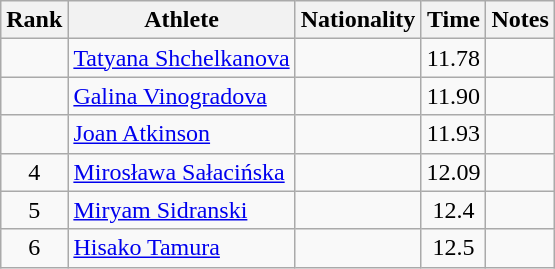<table class="wikitable sortable" style="text-align:center">
<tr>
<th>Rank</th>
<th>Athlete</th>
<th>Nationality</th>
<th>Time</th>
<th>Notes</th>
</tr>
<tr>
<td></td>
<td align=left><a href='#'>Tatyana Shchelkanova</a></td>
<td align=left></td>
<td>11.78</td>
<td></td>
</tr>
<tr>
<td></td>
<td align=left><a href='#'>Galina Vinogradova</a></td>
<td align=left></td>
<td>11.90</td>
<td></td>
</tr>
<tr>
<td></td>
<td align=left><a href='#'>Joan Atkinson</a></td>
<td align=left></td>
<td>11.93</td>
<td></td>
</tr>
<tr>
<td>4</td>
<td align=left><a href='#'>Mirosława Sałacińska</a></td>
<td align=left></td>
<td>12.09</td>
<td></td>
</tr>
<tr>
<td>5</td>
<td align=left><a href='#'>Miryam Sidranski</a></td>
<td align=left></td>
<td>12.4</td>
<td></td>
</tr>
<tr>
<td>6</td>
<td align=left><a href='#'>Hisako Tamura</a></td>
<td align=left></td>
<td>12.5</td>
<td></td>
</tr>
</table>
